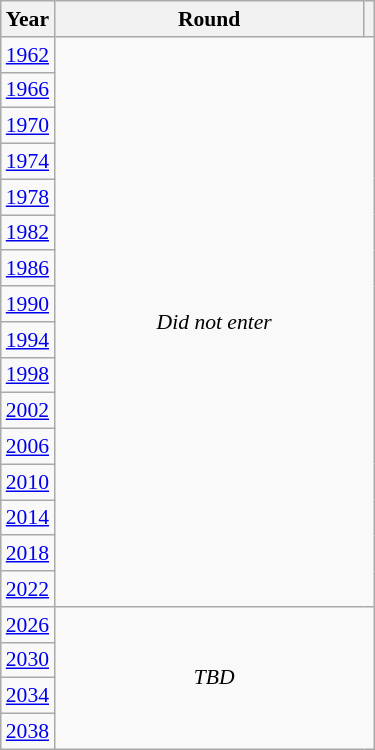<table class="wikitable" style="text-align: center; font-size:90%">
<tr>
<th>Year</th>
<th style="width:200px">Round</th>
<th></th>
</tr>
<tr>
<td><a href='#'>1962</a></td>
<td colspan="2" rowspan="16"><em>Did not enter</em></td>
</tr>
<tr>
<td><a href='#'>1966</a></td>
</tr>
<tr>
<td><a href='#'>1970</a></td>
</tr>
<tr>
<td><a href='#'>1974</a></td>
</tr>
<tr>
<td><a href='#'>1978</a></td>
</tr>
<tr>
<td><a href='#'>1982</a></td>
</tr>
<tr>
<td><a href='#'>1986</a></td>
</tr>
<tr>
<td><a href='#'>1990</a></td>
</tr>
<tr>
<td><a href='#'>1994</a></td>
</tr>
<tr>
<td><a href='#'>1998</a></td>
</tr>
<tr>
<td><a href='#'>2002</a></td>
</tr>
<tr>
<td><a href='#'>2006</a></td>
</tr>
<tr>
<td><a href='#'>2010</a></td>
</tr>
<tr>
<td><a href='#'>2014</a></td>
</tr>
<tr>
<td><a href='#'>2018</a></td>
</tr>
<tr>
<td><a href='#'>2022</a></td>
</tr>
<tr>
<td><a href='#'>2026</a></td>
<td colspan="2" rowspan="4"><em>TBD</em></td>
</tr>
<tr>
<td><a href='#'>2030</a></td>
</tr>
<tr>
<td><a href='#'>2034</a></td>
</tr>
<tr>
<td><a href='#'>2038</a></td>
</tr>
</table>
